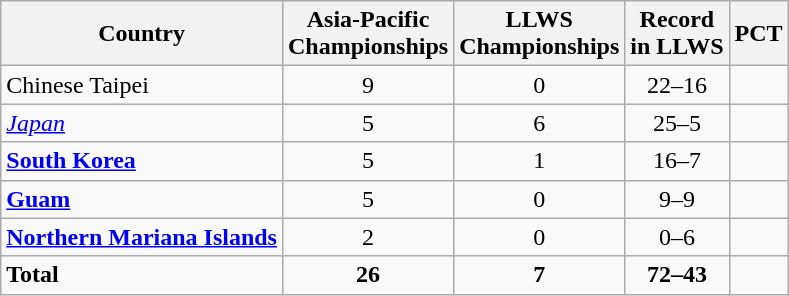<table class="wikitable">
<tr>
<th>Country</th>
<th>Asia-Pacific<br>Championships</th>
<th>LLWS<br>Championships</th>
<th>Record<br>in LLWS</th>
<th>PCT</th>
</tr>
<tr>
<td> Chinese Taipei</td>
<td align="center">9</td>
<td align=center>0</td>
<td align=center>22–16</td>
<td align=center></td>
</tr>
<tr>
<td> <em><a href='#'>Japan</a></em></td>
<td align=center>5</td>
<td align=center>6</td>
<td align=center>25–5</td>
<td align=center></td>
</tr>
<tr>
<td> <strong><a href='#'>South Korea</a></strong></td>
<td align=center>5</td>
<td align=center>1</td>
<td align=center>16–7</td>
<td align=center></td>
</tr>
<tr>
<td> <strong><a href='#'>Guam</a></strong></td>
<td align=center>5</td>
<td align=center>0</td>
<td align=center>9–9</td>
<td align=center></td>
</tr>
<tr>
<td> <strong><a href='#'>Northern Mariana Islands</a></strong></td>
<td align=center>2</td>
<td align=center>0</td>
<td align=center>0–6</td>
<td align=center></td>
</tr>
<tr>
<td><strong>Total</strong></td>
<td align=center><strong>26</strong></td>
<td align=center><strong>7</strong></td>
<td align=center><strong>72–43</strong></td>
<td align=center><strong></strong></td>
</tr>
</table>
